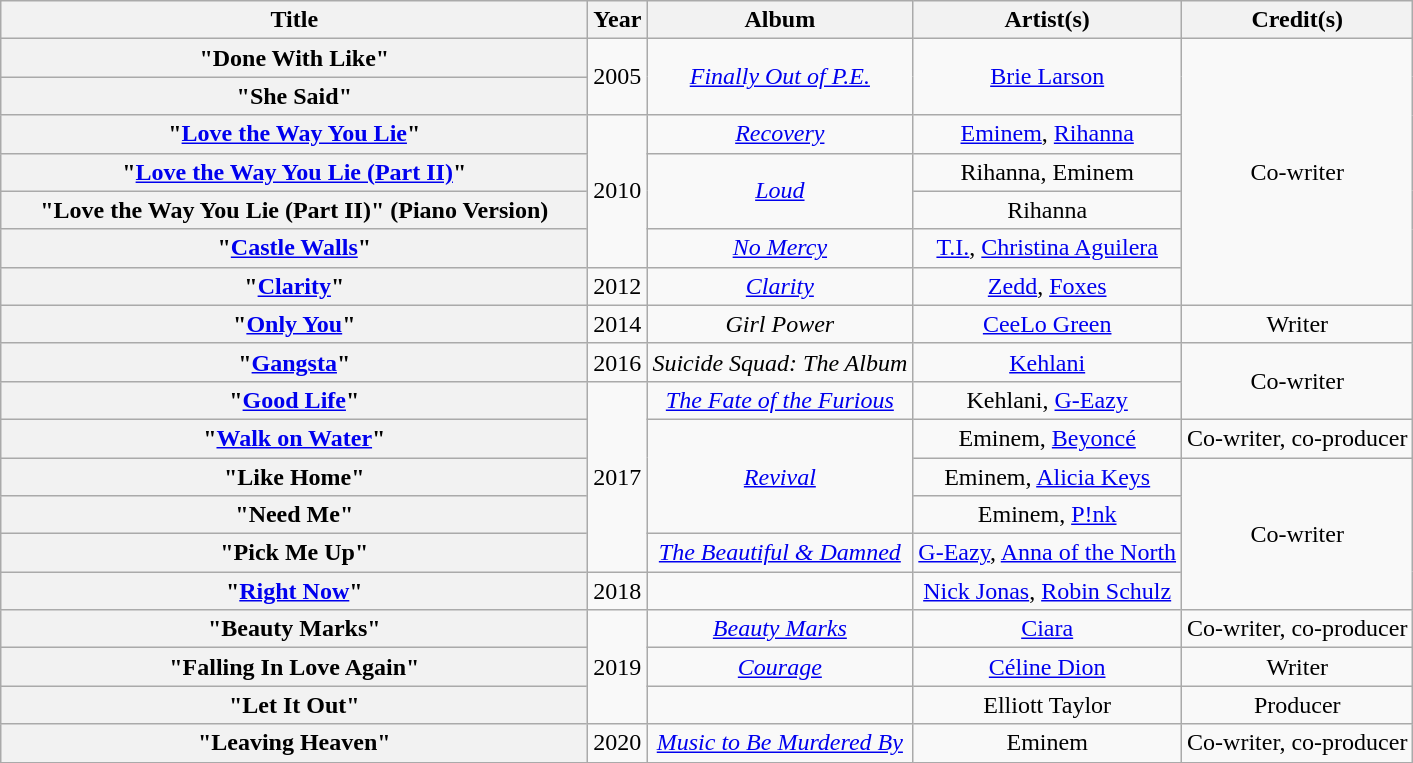<table class="wikitable plainrowheaders" style="text-align:center;">
<tr>
<th scope="col" style="width:24em;">Title</th>
<th scope="col">Year</th>
<th scope="col">Album</th>
<th scope="col">Artist(s)</th>
<th scope="col">Credit(s)</th>
</tr>
<tr>
<th scope="row">"Done With Like"</th>
<td rowspan="2">2005</td>
<td rowspan="2"><em><a href='#'>Finally Out of P.E.</a></em></td>
<td rowspan="2"><a href='#'>Brie Larson</a></td>
<td rowspan="7">Co-writer</td>
</tr>
<tr>
<th scope="row">"She Said"</th>
</tr>
<tr>
<th scope="row">"<a href='#'>Love the Way You Lie</a>"</th>
<td rowspan="4">2010</td>
<td><em><a href='#'>Recovery</a></em></td>
<td><a href='#'>Eminem</a>, <a href='#'>Rihanna</a></td>
</tr>
<tr>
<th scope="row">"<a href='#'>Love the Way You Lie (Part II)</a>"</th>
<td rowspan="2"><em><a href='#'>Loud</a></em></td>
<td>Rihanna, Eminem</td>
</tr>
<tr>
<th scope="row">"Love the Way You Lie (Part II)" (Piano Version)</th>
<td>Rihanna</td>
</tr>
<tr>
<th scope="row">"<a href='#'>Castle Walls</a>"</th>
<td><em><a href='#'>No Mercy</a></em></td>
<td><a href='#'>T.I.</a>, <a href='#'>Christina Aguilera</a></td>
</tr>
<tr>
<th scope="row">"<a href='#'>Clarity</a>"</th>
<td>2012</td>
<td><em><a href='#'>Clarity</a></em></td>
<td><a href='#'>Zedd</a>, <a href='#'>Foxes</a></td>
</tr>
<tr>
<th scope="row">"<a href='#'>Only You</a>"</th>
<td>2014</td>
<td><em>Girl Power</em></td>
<td><a href='#'>CeeLo Green</a></td>
<td>Writer</td>
</tr>
<tr>
<th scope="row">"<a href='#'>Gangsta</a>"</th>
<td>2016</td>
<td><em>Suicide Squad: The Album</em></td>
<td><a href='#'>Kehlani</a></td>
<td rowspan="2">Co-writer</td>
</tr>
<tr>
<th scope="row">"<a href='#'>Good Life</a>"</th>
<td rowspan="5">2017</td>
<td><em><a href='#'>The Fate of the Furious</a></em></td>
<td>Kehlani, <a href='#'>G-Eazy</a></td>
</tr>
<tr>
<th scope="row">"<a href='#'>Walk on Water</a>"</th>
<td rowspan="3"><em><a href='#'>Revival</a></em></td>
<td>Eminem, <a href='#'>Beyoncé</a></td>
<td>Co-writer, co-producer</td>
</tr>
<tr>
<th scope="row">"Like Home"</th>
<td>Eminem, <a href='#'>Alicia Keys</a></td>
<td rowspan="4">Co-writer</td>
</tr>
<tr>
<th scope="row">"Need Me"</th>
<td>Eminem, <a href='#'>P!nk</a></td>
</tr>
<tr>
<th scope="row">"Pick Me Up"</th>
<td><em><a href='#'>The Beautiful & Damned</a></em></td>
<td><a href='#'>G-Eazy</a>, <a href='#'>Anna of the North</a></td>
</tr>
<tr>
<th scope="row">"<a href='#'>Right Now</a>"</th>
<td>2018</td>
<td></td>
<td><a href='#'>Nick Jonas</a>, <a href='#'>Robin Schulz</a></td>
</tr>
<tr>
<th scope="row">"Beauty Marks"</th>
<td rowspan="3">2019</td>
<td><em><a href='#'>Beauty Marks</a></em></td>
<td><a href='#'>Ciara</a></td>
<td>Co-writer, co-producer</td>
</tr>
<tr>
<th scope="row">"Falling In Love Again"</th>
<td><em><a href='#'>Courage</a></em></td>
<td><a href='#'>Céline Dion</a></td>
<td>Writer</td>
</tr>
<tr>
<th scope="row">"Let It Out"</th>
<td></td>
<td>Elliott Taylor</td>
<td>Producer</td>
</tr>
<tr>
<th scope="row">"Leaving Heaven"</th>
<td>2020</td>
<td><em><a href='#'>Music to Be Murdered By</a></em></td>
<td>Eminem</td>
<td>Co-writer, co-producer</td>
</tr>
<tr>
</tr>
</table>
